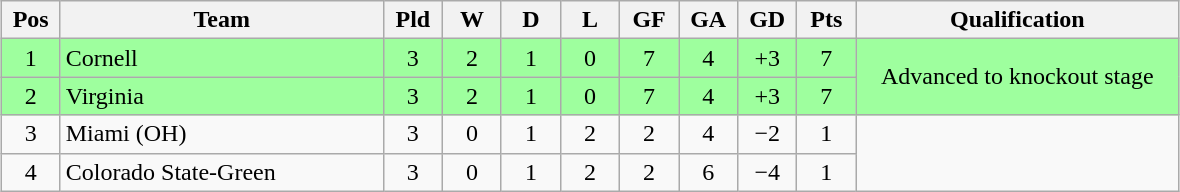<table class="wikitable" style="text-align:center; margin: 1em auto">
<tr>
<th style="width:2em">Pos</th>
<th style="width:13em">Team</th>
<th style="width:2em">Pld</th>
<th style="width:2em">W</th>
<th style="width:2em">D</th>
<th style="width:2em">L</th>
<th style="width:2em">GF</th>
<th style="width:2em">GA</th>
<th style="width:2em">GD</th>
<th style="width:2em">Pts</th>
<th style="width:13em">Qualification</th>
</tr>
<tr bgcolor="#9eff9e">
<td>1</td>
<td style="text-align:left">Cornell</td>
<td>3</td>
<td>2</td>
<td>1</td>
<td>0</td>
<td>7</td>
<td>4</td>
<td>+3</td>
<td>7</td>
<td rowspan="2">Advanced to knockout stage</td>
</tr>
<tr bgcolor="#9eff9e">
<td>2</td>
<td style="text-align:left">Virginia</td>
<td>3</td>
<td>2</td>
<td>1</td>
<td>0</td>
<td>7</td>
<td>4</td>
<td>+3</td>
<td>7</td>
</tr>
<tr>
<td>3</td>
<td style="text-align:left">Miami (OH)</td>
<td>3</td>
<td>0</td>
<td>1</td>
<td>2</td>
<td>2</td>
<td>4</td>
<td>−2</td>
<td>1</td>
<td rowspan="2"></td>
</tr>
<tr>
<td>4</td>
<td style="text-align:left">Colorado State-Green</td>
<td>3</td>
<td>0</td>
<td>1</td>
<td>2</td>
<td>2</td>
<td>6</td>
<td>−4</td>
<td>1</td>
</tr>
</table>
